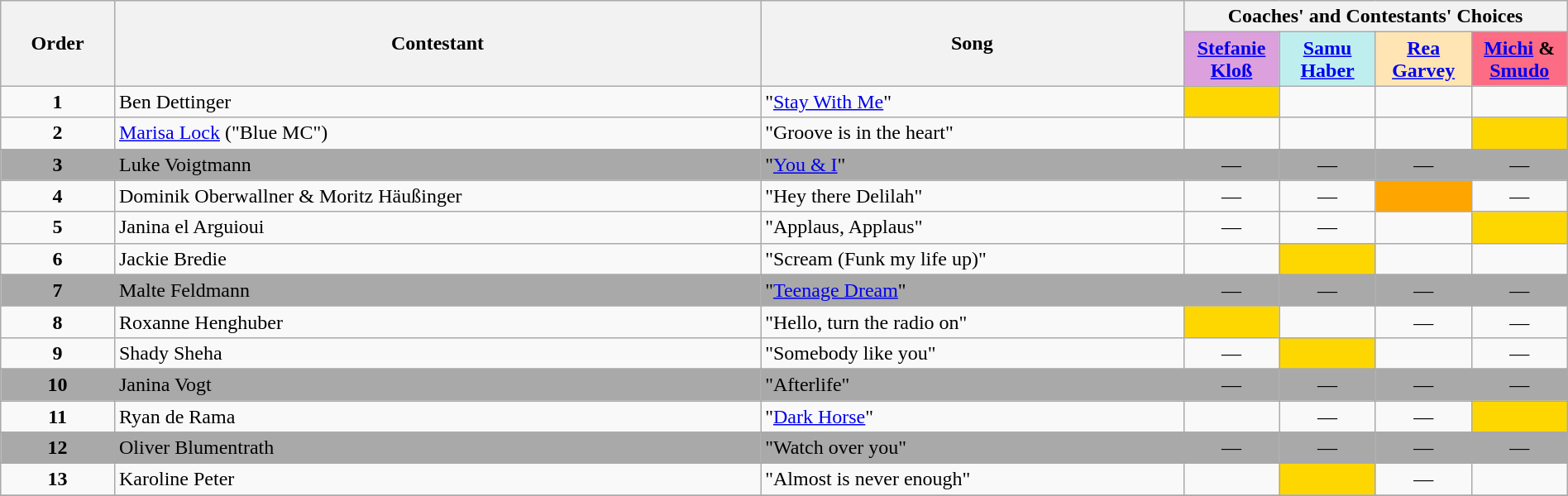<table class="wikitable" style="width:100%;">
<tr>
<th rowspan=2>Order</th>
<th rowspan=2>Contestant</th>
<th rowspan=2>Song</th>
<th colspan=4>Coaches' and Contestants' Choices</th>
</tr>
<tr>
<th style="background-color:#dca0dc" width="70"><a href='#'>Stefanie Kloß</a></th>
<th style="background-color:#bfeeee" width="70"><a href='#'>Samu Haber</a></th>
<th style="background-color:#ffe5b4" width="70"><a href='#'>Rea Garvey</a></th>
<th style="background-color:#FC6C85" width="70"><a href='#'>Michi</a> & <a href='#'>Smudo</a></th>
</tr>
<tr>
<td align="center"><strong>1</strong></td>
<td>Ben Dettinger</td>
<td>"<a href='#'>Stay With Me</a>"</td>
<td style="background:gold;text-align:center;"></td>
<td style=";text-align:center;"></td>
<td style=";text-align:center;"></td>
<td style=";text-align:center;"></td>
</tr>
<tr>
<td align="center"><strong>2</strong></td>
<td><a href='#'>Marisa Lock</a> ("Blue MC")</td>
<td>"Groove is in the heart"</td>
<td style=";text-align:center;"></td>
<td style=";text-align:center;"></td>
<td style=";text-align:center;"></td>
<td style="background:gold;text-align:center;"></td>
</tr>
<tr>
</tr>
<tr bgcolor=darkgrey>
<td align="center"><strong>3</strong></td>
<td>Luke Voigtmann</td>
<td>"<a href='#'>You & I</a>"</td>
<td align="center">—</td>
<td align="center">—</td>
<td align="center">—</td>
<td align="center">—</td>
</tr>
<tr>
<td align="center"><strong>4</strong></td>
<td>Dominik Oberwallner & Moritz Häußinger</td>
<td>"Hey there Delilah"</td>
<td align="center">—</td>
<td align="center">—</td>
<td style="background:orange;text-align:center;"></td>
<td align="center">—</td>
</tr>
<tr>
<td align="center"><strong>5</strong></td>
<td>Janina el Arguioui</td>
<td>"Applaus, Applaus"</td>
<td align="center">—</td>
<td align="center">—</td>
<td style=";text-align:center;"></td>
<td style="background:gold;text-align:center;"></td>
</tr>
<tr>
<td align="center"><strong>6</strong></td>
<td>Jackie Bredie</td>
<td>"Scream (Funk my life up)"</td>
<td style=";text-align:center;"></td>
<td style="background:gold;text-align:center;"></td>
<td style=";text-align:center;"></td>
<td style=";text-align:center;"></td>
</tr>
<tr>
</tr>
<tr bgcolor=darkgrey>
<td align="center"><strong>7</strong></td>
<td>Malte Feldmann</td>
<td>"<a href='#'>Teenage Dream</a>"</td>
<td align="center">—</td>
<td align="center">—</td>
<td align="center">—</td>
<td align="center">—</td>
</tr>
<tr>
<td align="center"><strong>8</strong></td>
<td>Roxanne Henghuber</td>
<td>"Hello, turn the radio on"</td>
<td style="background:gold;text-align:center;"></td>
<td style=";text-align:center;"></td>
<td align="center">—</td>
<td align="center">—</td>
</tr>
<tr>
<td align="center"><strong>9</strong></td>
<td>Shady Sheha</td>
<td>"Somebody like you"</td>
<td align="center">—</td>
<td style="background:gold;text-align:center;"></td>
<td style=";text-align:center;"></td>
<td align="center">—</td>
</tr>
<tr>
</tr>
<tr bgcolor=darkgrey>
<td align="center"><strong>10</strong></td>
<td>Janina Vogt</td>
<td>"Afterlife"</td>
<td align="center">—</td>
<td align="center">—</td>
<td align="center">—</td>
<td align="center">—</td>
</tr>
<tr>
<td align="center"><strong>11</strong></td>
<td>Ryan de Rama</td>
<td>"<a href='#'>Dark Horse</a>"</td>
<td style=";text-align:center;"></td>
<td align="center">—</td>
<td align="center">—</td>
<td style="background:gold;text-align:center;"></td>
</tr>
<tr>
</tr>
<tr bgcolor=darkgrey>
<td align="center"><strong>12</strong></td>
<td>Oliver Blumentrath</td>
<td>"Watch over you"</td>
<td align="center">—</td>
<td align="center">—</td>
<td align="center">—</td>
<td align="center">—</td>
</tr>
<tr>
<td align="center"><strong>13</strong></td>
<td>Karoline Peter</td>
<td>"Almost is never enough"</td>
<td style=";text-align:center;"></td>
<td style="background:gold;text-align:center;"></td>
<td align="center">—</td>
<td style=";text-align:center;"></td>
</tr>
<tr>
</tr>
</table>
